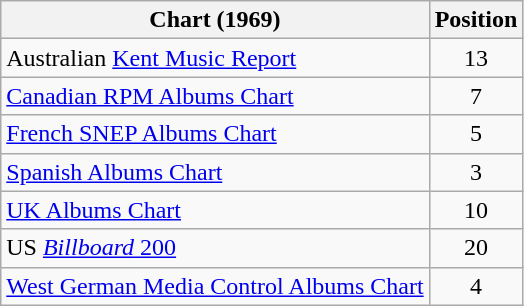<table class="wikitable sortable" style="text-align:center;">
<tr>
<th>Chart (1969)</th>
<th>Position</th>
</tr>
<tr>
<td align="left">Australian <a href='#'>Kent Music Report</a></td>
<td>13</td>
</tr>
<tr>
<td align="left"><a href='#'>Canadian RPM Albums Chart</a></td>
<td>7</td>
</tr>
<tr>
<td align="left"><a href='#'>French SNEP Albums Chart</a></td>
<td>5</td>
</tr>
<tr>
<td align="left"><a href='#'>Spanish Albums Chart</a></td>
<td>3</td>
</tr>
<tr>
<td align="left"><a href='#'>UK Albums Chart</a></td>
<td>10</td>
</tr>
<tr>
<td align="left">US <a href='#'><em>Billboard</em> 200</a></td>
<td>20</td>
</tr>
<tr>
<td align="left"><a href='#'>West German Media Control Albums Chart</a></td>
<td>4</td>
</tr>
</table>
